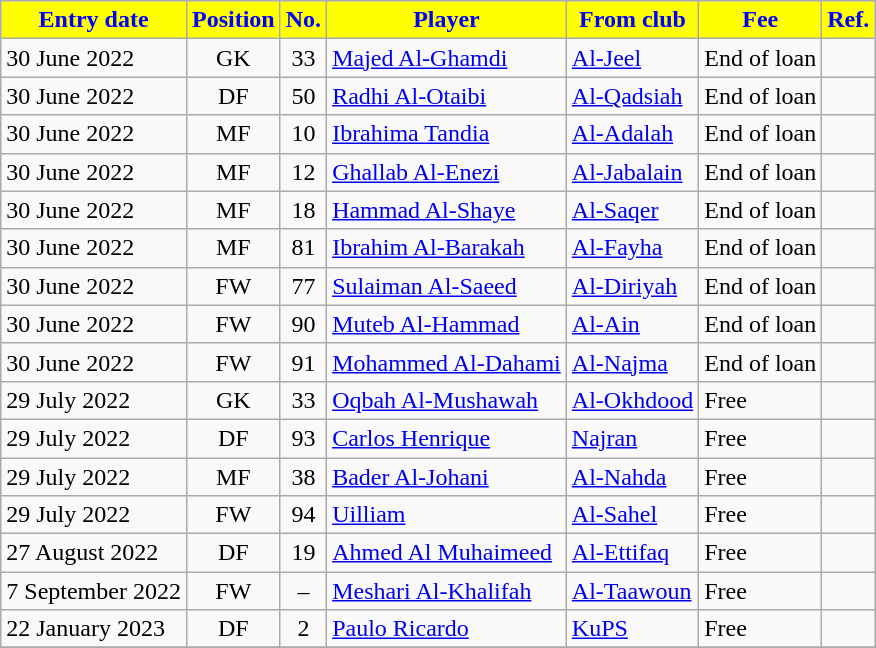<table class="wikitable sortable">
<tr>
<th style="background:yellow; color:blue;"><strong>Entry date</strong></th>
<th style="background:yellow; color:blue;"><strong>Position</strong></th>
<th style="background:yellow; color:blue;"><strong>No.</strong></th>
<th style="background:yellow; color:blue;"><strong>Player</strong></th>
<th style="background:yellow; color:blue;"><strong>From club</strong></th>
<th style="background:yellow; color:blue;"><strong>Fee</strong></th>
<th style="background:yellow; color:blue;"><strong>Ref.</strong></th>
</tr>
<tr>
<td>30 June 2022</td>
<td style="text-align:center;">GK</td>
<td style="text-align:center;">33</td>
<td style="text-align:left;"> <a href='#'>Majed Al-Ghamdi</a></td>
<td style="text-align:left;"> <a href='#'>Al-Jeel</a></td>
<td>End of loan</td>
<td></td>
</tr>
<tr>
<td>30 June 2022</td>
<td style="text-align:center;">DF</td>
<td style="text-align:center;">50</td>
<td style="text-align:left;"> <a href='#'>Radhi Al-Otaibi</a></td>
<td style="text-align:left;"> <a href='#'>Al-Qadsiah</a></td>
<td>End of loan</td>
<td></td>
</tr>
<tr>
<td>30 June 2022</td>
<td style="text-align:center;">MF</td>
<td style="text-align:center;">10</td>
<td style="text-align:left;"> <a href='#'>Ibrahima Tandia</a></td>
<td style="text-align:left;"> <a href='#'>Al-Adalah</a></td>
<td>End of loan</td>
<td></td>
</tr>
<tr>
<td>30 June 2022</td>
<td style="text-align:center;">MF</td>
<td style="text-align:center;">12</td>
<td style="text-align:left;"> <a href='#'>Ghallab Al-Enezi</a></td>
<td style="text-align:left;"> <a href='#'>Al-Jabalain</a></td>
<td>End of loan</td>
<td></td>
</tr>
<tr>
<td>30 June 2022</td>
<td style="text-align:center;">MF</td>
<td style="text-align:center;">18</td>
<td style="text-align:left;"> <a href='#'>Hammad Al-Shaye</a></td>
<td style="text-align:left;"> <a href='#'>Al-Saqer</a></td>
<td>End of loan</td>
<td></td>
</tr>
<tr>
<td>30 June 2022</td>
<td style="text-align:center;">MF</td>
<td style="text-align:center;">81</td>
<td style="text-align:left;"> <a href='#'>Ibrahim Al-Barakah</a></td>
<td style="text-align:left;"> <a href='#'>Al-Fayha</a></td>
<td>End of loan</td>
<td></td>
</tr>
<tr>
<td>30 June 2022</td>
<td style="text-align:center;">FW</td>
<td style="text-align:center;">77</td>
<td style="text-align:left;"> <a href='#'>Sulaiman Al-Saeed</a></td>
<td style="text-align:left;"> <a href='#'>Al-Diriyah</a></td>
<td>End of loan</td>
<td></td>
</tr>
<tr>
<td>30 June 2022</td>
<td style="text-align:center;">FW</td>
<td style="text-align:center;">90</td>
<td style="text-align:left;"> <a href='#'>Muteb Al-Hammad</a></td>
<td style="text-align:left;"> <a href='#'>Al-Ain</a></td>
<td>End of loan</td>
<td></td>
</tr>
<tr>
<td>30 June 2022</td>
<td style="text-align:center;">FW</td>
<td style="text-align:center;">91</td>
<td style="text-align:left;"> <a href='#'>Mohammed Al-Dahami</a></td>
<td style="text-align:left;"> <a href='#'>Al-Najma</a></td>
<td>End of loan</td>
<td></td>
</tr>
<tr>
<td>29 July 2022</td>
<td style="text-align:center;">GK</td>
<td style="text-align:center;">33</td>
<td style="text-align:left;"> <a href='#'>Oqbah Al-Mushawah</a></td>
<td style="text-align:left;"> <a href='#'>Al-Okhdood</a></td>
<td>Free</td>
<td></td>
</tr>
<tr>
<td>29 July 2022</td>
<td style="text-align:center;">DF</td>
<td style="text-align:center;">93</td>
<td style="text-align:left;"> <a href='#'>Carlos Henrique</a></td>
<td style="text-align:left;"> <a href='#'>Najran</a></td>
<td>Free</td>
<td></td>
</tr>
<tr>
<td>29 July 2022</td>
<td style="text-align:center;">MF</td>
<td style="text-align:center;">38</td>
<td style="text-align:left;"> <a href='#'>Bader Al-Johani</a></td>
<td style="text-align:left;"> <a href='#'>Al-Nahda</a></td>
<td>Free</td>
<td></td>
</tr>
<tr>
<td>29 July 2022</td>
<td style="text-align:center;">FW</td>
<td style="text-align:center;">94</td>
<td style="text-align:left;"> <a href='#'>Uilliam</a></td>
<td style="text-align:left;"> <a href='#'>Al-Sahel</a></td>
<td>Free</td>
<td></td>
</tr>
<tr>
<td>27 August 2022</td>
<td style="text-align:center;">DF</td>
<td style="text-align:center;">19</td>
<td style="text-align:left;"> <a href='#'>Ahmed Al Muhaimeed</a></td>
<td style="text-align:left;"> <a href='#'>Al-Ettifaq</a></td>
<td>Free</td>
<td></td>
</tr>
<tr>
<td>7 September 2022</td>
<td style="text-align:center;">FW</td>
<td style="text-align:center;">–</td>
<td style="text-align:left;"> <a href='#'>Meshari Al-Khalifah</a></td>
<td style="text-align:left;"> <a href='#'>Al-Taawoun</a></td>
<td>Free</td>
<td></td>
</tr>
<tr>
<td>22 January 2023</td>
<td style="text-align:center;">DF</td>
<td style="text-align:center;">2</td>
<td style="text-align:left;"> <a href='#'>Paulo Ricardo</a></td>
<td style="text-align:left;"> <a href='#'>KuPS</a></td>
<td>Free</td>
<td></td>
</tr>
<tr>
</tr>
</table>
